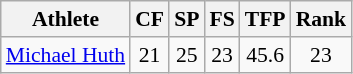<table class="wikitable" border="1" style="font-size:90%">
<tr>
<th>Athlete</th>
<th>CF</th>
<th>SP</th>
<th>FS</th>
<th>TFP</th>
<th>Rank</th>
</tr>
<tr align=center>
<td align=left><a href='#'>Michael Huth</a></td>
<td>21</td>
<td>25</td>
<td>23</td>
<td>45.6</td>
<td>23</td>
</tr>
</table>
